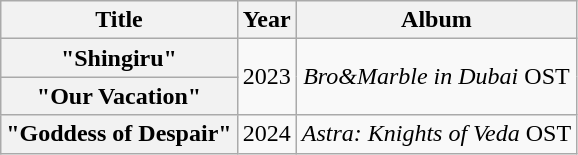<table class="wikitable plainrowheaders" style="text-align:center">
<tr>
<th scope="col">Title</th>
<th scope="col">Year</th>
<th scope="col">Album</th>
</tr>
<tr>
<th scope="row">"Shingiru" <br></th>
<td rowspan="2">2023</td>
<td rowspan="2"><em>Bro&Marble in Dubai</em> OST</td>
</tr>
<tr>
<th scope="row">"Our Vacation" <br></th>
</tr>
<tr>
<th scope="row">"Goddess of Despair"</th>
<td>2024</td>
<td><em>Astra: Knights of Veda</em> OST</td>
</tr>
</table>
